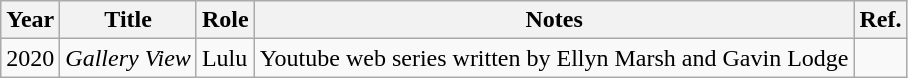<table class="wikitable sortable">
<tr>
<th>Year</th>
<th>Title</th>
<th>Role</th>
<th>Notes</th>
<th>Ref.</th>
</tr>
<tr>
<td>2020</td>
<td><em>Gallery View</em></td>
<td>Lulu</td>
<td>Youtube web series written by Ellyn Marsh and Gavin Lodge</td>
<td></td>
</tr>
</table>
